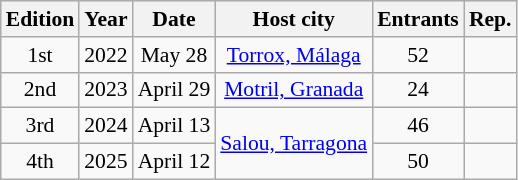<table class="wikitable sortable" style="font-size: 90%; text-align:center">
<tr bgcolor="efefef">
<th>Edition</th>
<th>Year</th>
<th>Date</th>
<th>Host city</th>
<th>Entrants</th>
<th>Rep.</th>
</tr>
<tr>
<td>1st</td>
<td>2022</td>
<td>May 28</td>
<td><a href='#'>Torrox, Málaga</a></td>
<td align="center">52</td>
<td></td>
</tr>
<tr>
<td>2nd</td>
<td>2023</td>
<td>April 29</td>
<td><a href='#'>Motril, Granada</a></td>
<td align="center">24</td>
<td></td>
</tr>
<tr>
<td>3rd</td>
<td>2024</td>
<td>April 13</td>
<td rowspan="2"><a href='#'>Salou, Tarragona</a></td>
<td align="center">46</td>
<td></td>
</tr>
<tr>
<td>4th</td>
<td>2025</td>
<td>April 12</td>
<td align="center">50</td>
<td></td>
</tr>
</table>
